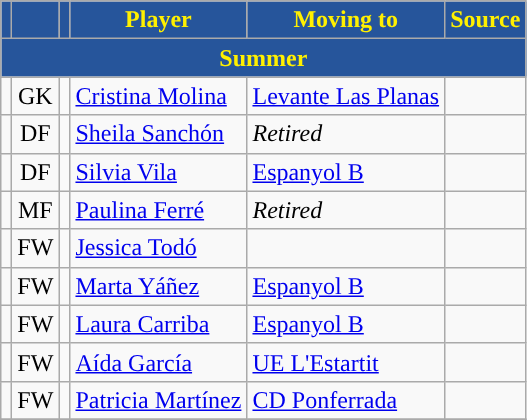<table class="wikitable plainrowheaders sortable" style="text-align:center">
<tr>
<th style="background:#26559B; color:#FFF000; "></th>
<th style="background:#26559B; color:#FFF000; "></th>
<th style="background:#26559B; color:#FFF000; "></th>
<th style="background:#26559B; color:#FFF000; ">Player</th>
<th style="background:#26559B; color:#FFF000; ">Moving to</th>
<th style="background:#26559B; color:#FFF000; ">Source</th>
</tr>
<tr>
<th colspan="6" style="background:#26559B; color:#FFF000; ">Summer</th>
</tr>
<tr>
<td></td>
<td>GK</td>
<td></td>
<td align="left"><a href='#'>Cristina Molina</a></td>
<td align="left"><a href='#'>Levante Las Planas</a></td>
<td></td>
</tr>
<tr>
<td></td>
<td>DF</td>
<td></td>
<td align="left"><a href='#'>Sheila Sanchón</a></td>
<td align="left"><em>Retired</em></td>
<td></td>
</tr>
<tr>
<td></td>
<td>DF</td>
<td></td>
<td align="left"><a href='#'>Silvia Vila</a></td>
<td align="left"><a href='#'>Espanyol B</a></td>
<td></td>
</tr>
<tr>
<td></td>
<td>MF</td>
<td></td>
<td align="left"><a href='#'>Paulina Ferré</a></td>
<td align="left"><em>Retired</em></td>
<td></td>
</tr>
<tr>
<td></td>
<td>FW</td>
<td></td>
<td align="left"><a href='#'>Jessica Todó</a></td>
<td align="left"></td>
<td></td>
</tr>
<tr>
<td></td>
<td>FW</td>
<td></td>
<td align="left"><a href='#'>Marta Yáñez</a></td>
<td align="left"><a href='#'>Espanyol B</a></td>
<td></td>
</tr>
<tr>
<td></td>
<td>FW</td>
<td></td>
<td align="left"><a href='#'>Laura Carriba</a></td>
<td align="left"><a href='#'>Espanyol B</a></td>
<td></td>
</tr>
<tr>
<td></td>
<td>FW</td>
<td></td>
<td align="left"><a href='#'>Aída García</a></td>
<td align="left"><a href='#'>UE L'Estartit</a></td>
<td></td>
</tr>
<tr>
<td></td>
<td>FW</td>
<td></td>
<td align="left"><a href='#'>Patricia Martínez</a></td>
<td align="left"><a href='#'>CD Ponferrada</a></td>
<td></td>
</tr>
<tr>
</tr>
</table>
